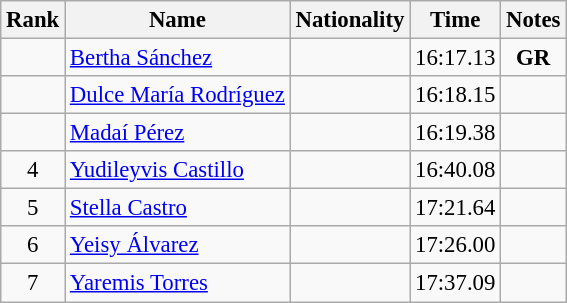<table class="wikitable sortable" style="text-align:center;font-size:95%">
<tr>
<th>Rank</th>
<th>Name</th>
<th>Nationality</th>
<th>Time</th>
<th>Notes</th>
</tr>
<tr>
<td></td>
<td align=left><a href='#'>Bertha Sánchez</a></td>
<td align=left></td>
<td>16:17.13</td>
<td><strong>GR</strong></td>
</tr>
<tr>
<td></td>
<td align=left><a href='#'>Dulce María Rodríguez</a></td>
<td align=left></td>
<td>16:18.15</td>
<td></td>
</tr>
<tr>
<td></td>
<td align=left><a href='#'>Madaí Pérez</a></td>
<td align=left></td>
<td>16:19.38</td>
<td></td>
</tr>
<tr>
<td>4</td>
<td align=left><a href='#'>Yudileyvis Castillo</a></td>
<td align=left></td>
<td>16:40.08</td>
<td></td>
</tr>
<tr>
<td>5</td>
<td align=left><a href='#'>Stella Castro</a></td>
<td align=left></td>
<td>17:21.64</td>
<td></td>
</tr>
<tr>
<td>6</td>
<td align=left><a href='#'>Yeisy Álvarez</a></td>
<td align=left></td>
<td>17:26.00</td>
<td></td>
</tr>
<tr>
<td>7</td>
<td align=left><a href='#'>Yaremis Torres</a></td>
<td align=left></td>
<td>17:37.09</td>
<td></td>
</tr>
</table>
